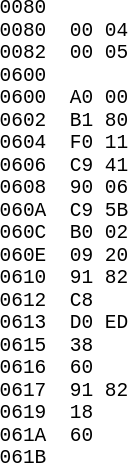<table>
<tr>
<td style="vertical-align:top;"><br><pre><br>0080<br>0080  00 04
0082  00 05<br>0600<br>0600  A0 00<br>0602  B1 80
0604  F0 11<br>0606  C9 41
0608  90 06<br>060A  C9 5B
060C  B0 02<br>060E  09 20<br>0610  91 82
0612  C8   
0613  D0 ED<br>0615  38   
0616  60<br>0617  91 82
0619  18   
061A  60<br>061B       
</pre></td>
<td><br></td>
</tr>
</table>
